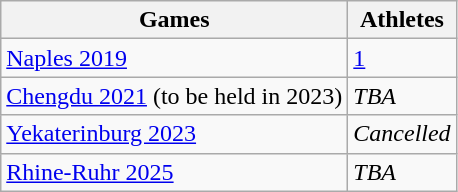<table class="wikitable">
<tr>
<th>Games</th>
<th>Athletes</th>
</tr>
<tr>
<td><a href='#'>Naples 2019</a></td>
<td><a href='#'>1</a></td>
</tr>
<tr>
<td><a href='#'>Chengdu 2021</a> (to be held in 2023)</td>
<td><em>TBA</em></td>
</tr>
<tr>
<td><a href='#'>Yekaterinburg 2023</a></td>
<td><em>Cancelled</em></td>
</tr>
<tr>
<td><a href='#'>Rhine-Ruhr 2025</a></td>
<td><em>TBA</em></td>
</tr>
</table>
